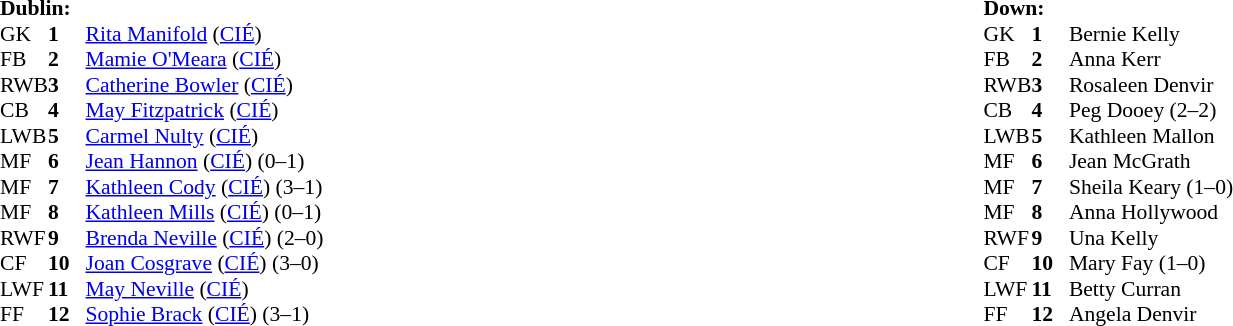<table width="100%">
<tr>
<td valign="top" width="50%"><br><table style="font-size: 90%" cellspacing="0" cellpadding="0" align=center>
<tr>
<td colspan="4"><strong>Dublin:</strong></td>
</tr>
<tr>
<th width="25"></th>
<th width="25"></th>
</tr>
<tr>
<td>GK</td>
<td><strong>1</strong></td>
<td><a href='#'>Rita Manifold</a> (<a href='#'>CIÉ</a>)</td>
</tr>
<tr>
<td>FB</td>
<td><strong>2</strong></td>
<td><a href='#'>Mamie O'Meara</a> (<a href='#'>CIÉ</a>)</td>
</tr>
<tr>
<td>RWB</td>
<td><strong>3</strong></td>
<td><a href='#'>Catherine Bowler</a> (<a href='#'>CIÉ</a>)</td>
</tr>
<tr>
<td>CB</td>
<td><strong>4</strong></td>
<td><a href='#'>May Fitzpatrick</a> (<a href='#'>CIÉ</a>)</td>
</tr>
<tr>
<td>LWB</td>
<td><strong>5</strong></td>
<td><a href='#'>Carmel Nulty</a> (<a href='#'>CIÉ</a>)</td>
</tr>
<tr>
<td>MF</td>
<td><strong>6</strong></td>
<td><a href='#'>Jean Hannon</a> (<a href='#'>CIÉ</a>) (0–1)</td>
</tr>
<tr>
<td>MF</td>
<td><strong>7</strong></td>
<td><a href='#'>Kathleen Cody</a> (<a href='#'>CIÉ</a>) (3–1)</td>
</tr>
<tr>
<td>MF</td>
<td><strong>8</strong></td>
<td><a href='#'>Kathleen Mills</a> (<a href='#'>CIÉ</a>) (0–1)</td>
</tr>
<tr>
<td>RWF</td>
<td><strong>9</strong></td>
<td><a href='#'>Brenda Neville</a> (<a href='#'>CIÉ</a>) (2–0)</td>
</tr>
<tr>
<td>CF</td>
<td><strong>10</strong></td>
<td><a href='#'>Joan Cosgrave</a> (<a href='#'>CIÉ</a>) (3–0)</td>
</tr>
<tr>
<td>LWF</td>
<td><strong>11</strong></td>
<td><a href='#'>May Neville</a> (<a href='#'>CIÉ</a>)</td>
</tr>
<tr>
<td>FF</td>
<td><strong>12</strong></td>
<td><a href='#'>Sophie Brack</a> (<a href='#'>CIÉ</a>) (3–1)</td>
</tr>
<tr>
</tr>
</table>
</td>
<td valign="top" width="50%"><br><table style="font-size: 90%" cellspacing="0" cellpadding="0" align=center>
<tr>
<td colspan="4"><strong>Down:</strong></td>
</tr>
<tr>
<th width="25"></th>
<th width="25"></th>
</tr>
<tr>
<td>GK</td>
<td><strong>1</strong></td>
<td>Bernie Kelly</td>
</tr>
<tr>
<td>FB</td>
<td><strong>2</strong></td>
<td>Anna Kerr</td>
</tr>
<tr>
<td>RWB</td>
<td><strong>3</strong></td>
<td>Rosaleen Denvir</td>
</tr>
<tr>
<td>CB</td>
<td><strong>4</strong></td>
<td>Peg Dooey (2–2)</td>
</tr>
<tr>
<td>LWB</td>
<td><strong>5</strong></td>
<td>Kathleen Mallon</td>
</tr>
<tr>
<td>MF</td>
<td><strong>6</strong></td>
<td>Jean McGrath</td>
</tr>
<tr>
<td>MF</td>
<td><strong>7</strong></td>
<td>Sheila Keary (1–0)</td>
</tr>
<tr>
<td>MF</td>
<td><strong>8</strong></td>
<td>Anna Hollywood</td>
</tr>
<tr>
<td>RWF</td>
<td><strong>9</strong></td>
<td>Una Kelly</td>
</tr>
<tr>
<td>CF</td>
<td><strong>10</strong></td>
<td>Mary Fay (1–0)</td>
</tr>
<tr>
<td>LWF</td>
<td><strong>11</strong></td>
<td>Betty Curran</td>
</tr>
<tr>
<td>FF</td>
<td><strong>12</strong></td>
<td>Angela Denvir</td>
</tr>
<tr>
</tr>
</table>
</td>
</tr>
</table>
